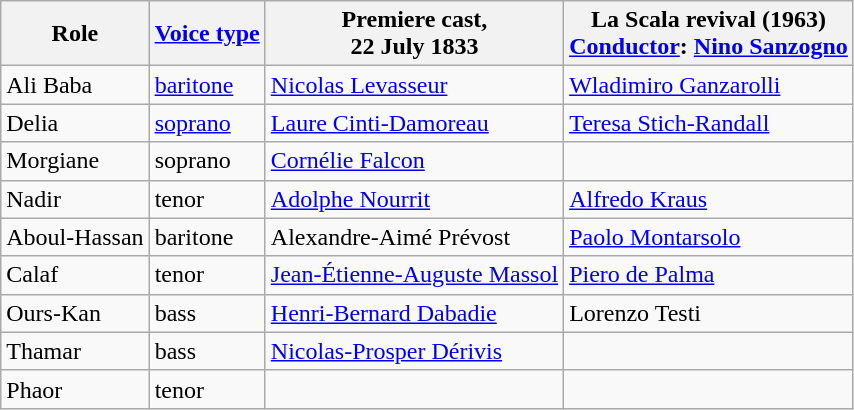<table class="wikitable">
<tr>
<th>Role</th>
<th><a href='#'>Voice type</a></th>
<th>Premiere cast,<br>22 July 1833</th>
<th>La Scala revival (1963)<br><a href='#'>Conductor</a>: <a href='#'>Nino Sanzogno</a></th>
</tr>
<tr>
<td>Ali Baba</td>
<td><a href='#'>baritone</a></td>
<td><a href='#'>Nicolas Levasseur</a></td>
<td><a href='#'>Wladimiro Ganzarolli</a></td>
</tr>
<tr>
<td>Delia</td>
<td><a href='#'>soprano</a></td>
<td><a href='#'>Laure Cinti-Damoreau</a></td>
<td><a href='#'>Teresa Stich-Randall</a></td>
</tr>
<tr>
<td>Morgiane</td>
<td>soprano</td>
<td><a href='#'>Cornélie Falcon</a></td>
<td></td>
</tr>
<tr>
<td>Nadir</td>
<td>tenor</td>
<td><a href='#'>Adolphe Nourrit</a></td>
<td><a href='#'>Alfredo Kraus</a></td>
</tr>
<tr>
<td>Aboul-Hassan</td>
<td>baritone</td>
<td>Alexandre-Aimé Prévost</td>
<td><a href='#'>Paolo Montarsolo</a></td>
</tr>
<tr>
<td>Calaf</td>
<td>tenor</td>
<td><a href='#'>Jean-Étienne-Auguste Massol</a></td>
<td><a href='#'>Piero de Palma</a></td>
</tr>
<tr>
<td>Ours-Kan</td>
<td>bass</td>
<td><a href='#'>Henri-Bernard Dabadie</a></td>
<td>Lorenzo Testi</td>
</tr>
<tr>
<td>Thamar</td>
<td>bass</td>
<td><a href='#'>Nicolas-Prosper Dérivis</a></td>
<td></td>
</tr>
<tr>
<td>Phaor</td>
<td>tenor</td>
<td></td>
<td></td>
</tr>
</table>
